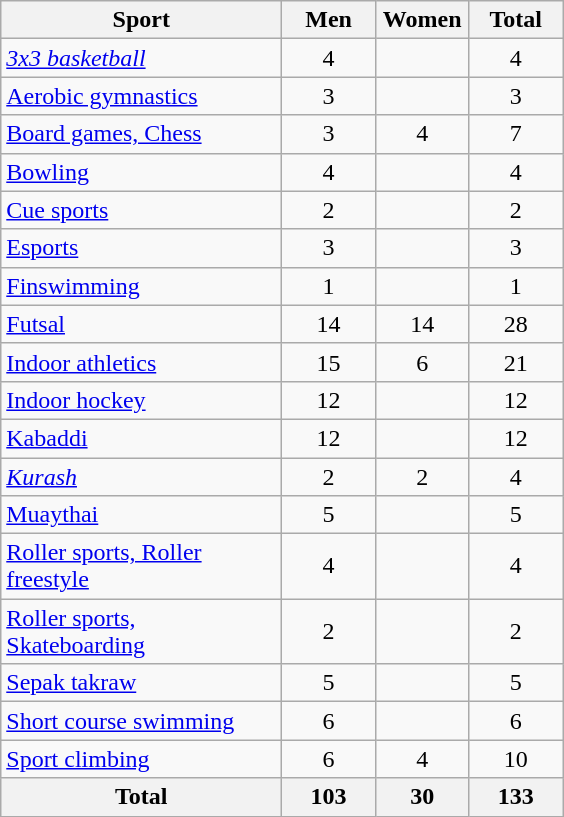<table class="wikitable sortable" style="text-align:center;">
<tr>
<th width=180>Sport</th>
<th width=55>Men</th>
<th width=55>Women</th>
<th width=55>Total</th>
</tr>
<tr>
<td align=left><em><a href='#'>3x3 basketball</a></em></td>
<td>4</td>
<td></td>
<td>4</td>
</tr>
<tr>
<td align=left><a href='#'>Aerobic gymnastics</a></td>
<td>3</td>
<td></td>
<td>3</td>
</tr>
<tr>
<td align=left><a href='#'>Board games, Chess</a></td>
<td>3</td>
<td>4</td>
<td>7</td>
</tr>
<tr>
<td align=left><a href='#'>Bowling</a></td>
<td>4</td>
<td></td>
<td>4</td>
</tr>
<tr>
<td align=left><a href='#'>Cue sports</a></td>
<td>2</td>
<td></td>
<td>2</td>
</tr>
<tr>
<td align=left><a href='#'>Esports</a></td>
<td>3</td>
<td></td>
<td>3</td>
</tr>
<tr>
<td align=left><a href='#'>Finswimming</a></td>
<td>1</td>
<td></td>
<td>1</td>
</tr>
<tr>
<td align=left><a href='#'>Futsal</a></td>
<td>14</td>
<td>14</td>
<td>28</td>
</tr>
<tr>
<td align=left><a href='#'>Indoor athletics</a></td>
<td>15</td>
<td>6</td>
<td>21</td>
</tr>
<tr>
<td align=left><a href='#'>Indoor hockey</a></td>
<td>12</td>
<td></td>
<td>12</td>
</tr>
<tr>
<td align=left><a href='#'>Kabaddi</a></td>
<td>12</td>
<td></td>
<td>12</td>
</tr>
<tr>
<td align=left><em><a href='#'>Kurash</a></em></td>
<td>2</td>
<td>2</td>
<td>4</td>
</tr>
<tr>
<td align=left><a href='#'>Muaythai</a></td>
<td>5</td>
<td></td>
<td>5</td>
</tr>
<tr>
<td align=left><a href='#'>Roller sports, Roller freestyle</a></td>
<td>4</td>
<td></td>
<td>4</td>
</tr>
<tr>
<td align=left><a href='#'>Roller sports, Skateboarding</a></td>
<td>2</td>
<td></td>
<td>2</td>
</tr>
<tr>
<td align=left><a href='#'>Sepak takraw</a></td>
<td>5</td>
<td></td>
<td>5</td>
</tr>
<tr>
<td align=left><a href='#'>Short course swimming</a></td>
<td>6</td>
<td></td>
<td>6</td>
</tr>
<tr>
<td align=left><a href='#'>Sport climbing</a></td>
<td>6</td>
<td>4</td>
<td>10</td>
</tr>
<tr class="sortbottom">
<th>Total</th>
<th>103</th>
<th>30</th>
<th>133</th>
</tr>
</table>
